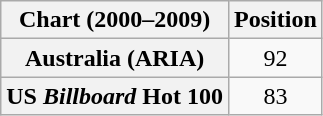<table class="wikitable sortable plainrowheaders" style="text-align:center">
<tr>
<th scope="col">Chart (2000–2009)</th>
<th scope="col">Position</th>
</tr>
<tr>
<th scope="row">Australia (ARIA)</th>
<td>92</td>
</tr>
<tr>
<th scope="row">US <em>Billboard</em> Hot 100</th>
<td>83</td>
</tr>
</table>
